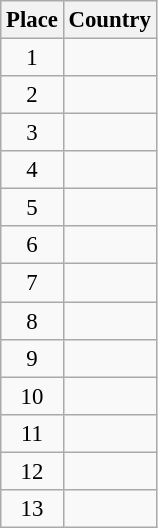<table class="wikitable" style="font-size:95%;">
<tr>
<th>Place</th>
<th>Country</th>
</tr>
<tr>
<td align=center>1</td>
<td></td>
</tr>
<tr>
<td align=center>2</td>
<td></td>
</tr>
<tr>
<td align=center>3</td>
<td></td>
</tr>
<tr>
<td align=center>4</td>
<td></td>
</tr>
<tr>
<td align=center>5</td>
<td></td>
</tr>
<tr>
<td align=center>6</td>
<td></td>
</tr>
<tr>
<td align=center>7</td>
<td></td>
</tr>
<tr>
<td align=center>8</td>
<td></td>
</tr>
<tr>
<td align=center>9</td>
<td></td>
</tr>
<tr>
<td align=center>10</td>
<td></td>
</tr>
<tr>
<td align=center>11</td>
<td></td>
</tr>
<tr>
<td align=center>12</td>
<td></td>
</tr>
<tr>
<td align=center>13</td>
<td></td>
</tr>
</table>
